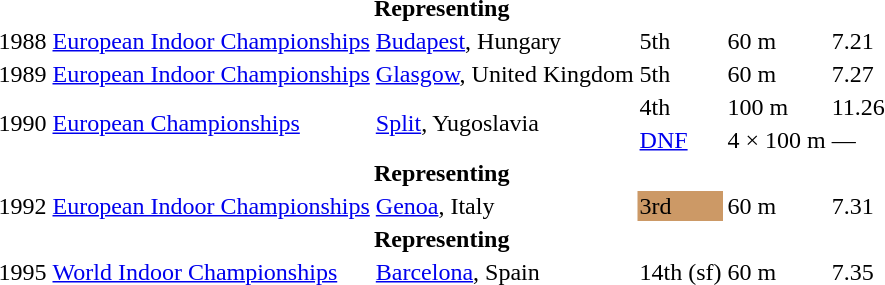<table>
<tr>
<th colspan=6>Representing </th>
</tr>
<tr>
<td>1988</td>
<td><a href='#'>European Indoor Championships</a></td>
<td><a href='#'>Budapest</a>, Hungary</td>
<td>5th</td>
<td>60 m</td>
<td>7.21</td>
</tr>
<tr>
<td>1989</td>
<td><a href='#'>European Indoor Championships</a></td>
<td><a href='#'>Glasgow</a>, United Kingdom</td>
<td>5th</td>
<td>60 m</td>
<td>7.27</td>
</tr>
<tr>
<td rowspan=2>1990</td>
<td rowspan=2><a href='#'>European Championships</a></td>
<td rowspan=2><a href='#'>Split</a>, Yugoslavia</td>
<td>4th</td>
<td>100 m</td>
<td>11.26</td>
</tr>
<tr>
<td><a href='#'>DNF</a></td>
<td>4 × 100 m</td>
<td>—</td>
</tr>
<tr>
<th colspan=6>Representing </th>
</tr>
<tr>
<td>1992</td>
<td><a href='#'>European Indoor Championships</a></td>
<td><a href='#'>Genoa</a>, Italy</td>
<td bgcolor=cc9966>3rd</td>
<td>60 m</td>
<td>7.31</td>
</tr>
<tr>
<th colspan=6>Representing </th>
</tr>
<tr>
<td>1995</td>
<td><a href='#'>World Indoor Championships</a></td>
<td><a href='#'>Barcelona</a>, Spain</td>
<td>14th (sf)</td>
<td>60 m</td>
<td>7.35</td>
</tr>
</table>
